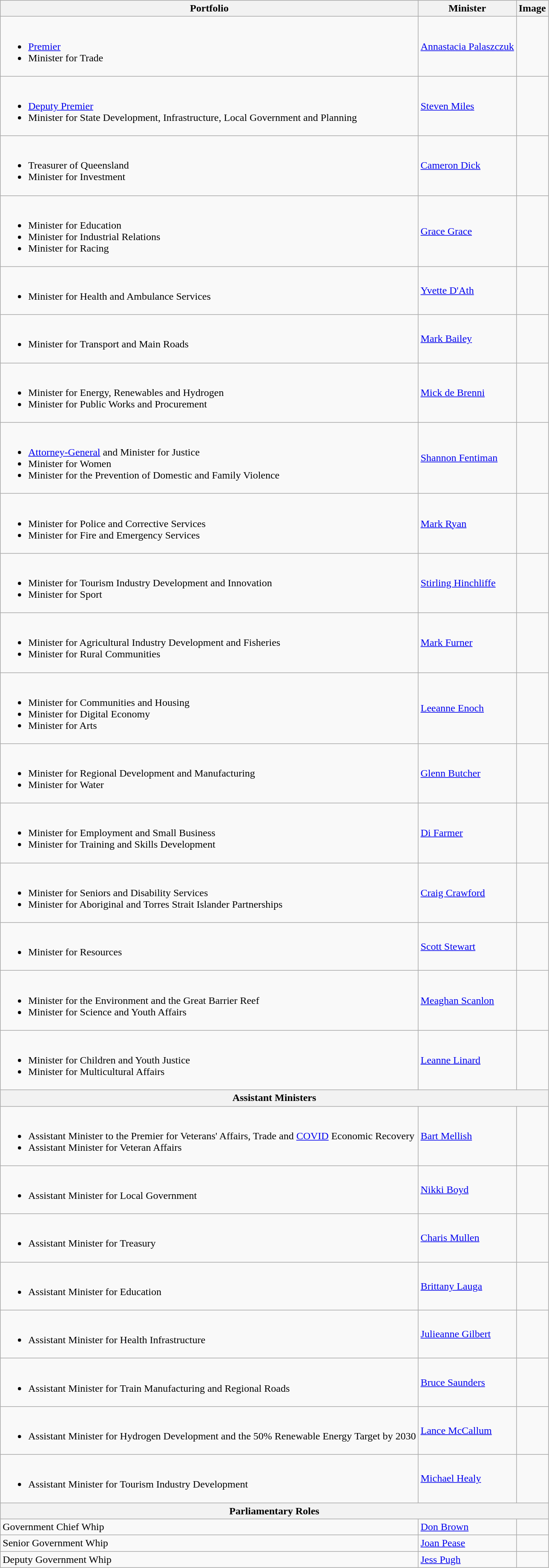<table class="wikitable">
<tr>
<th>Portfolio</th>
<th>Minister</th>
<th>Image</th>
</tr>
<tr>
<td><br><ul><li><a href='#'>Premier</a></li><li>Minister for Trade</li></ul></td>
<td><a href='#'>Annastacia Palaszczuk</a></td>
<td></td>
</tr>
<tr>
<td><br><ul><li><a href='#'>Deputy Premier</a></li><li>Minister for State Development, Infrastructure, Local Government and Planning</li></ul></td>
<td><a href='#'>Steven Miles</a></td>
<td></td>
</tr>
<tr>
<td><br><ul><li>Treasurer of Queensland</li><li>Minister for Investment</li></ul></td>
<td><a href='#'>Cameron Dick</a></td>
<td></td>
</tr>
<tr>
<td><br><ul><li>Minister for Education</li><li>Minister for Industrial Relations</li><li>Minister for Racing</li></ul></td>
<td><a href='#'>Grace Grace</a></td>
<td></td>
</tr>
<tr>
<td><br><ul><li>Minister for Health and Ambulance Services</li></ul></td>
<td><a href='#'>Yvette D'Ath</a></td>
<td></td>
</tr>
<tr>
<td><br><ul><li>Minister for Transport and Main Roads</li></ul></td>
<td><a href='#'>Mark Bailey</a></td>
<td></td>
</tr>
<tr>
<td><br><ul><li>Minister for Energy, Renewables and Hydrogen</li><li>Minister for Public Works and Procurement</li></ul></td>
<td><a href='#'>Mick de Brenni</a></td>
<td></td>
</tr>
<tr>
<td><br><ul><li><a href='#'>Attorney-General</a> and Minister for Justice</li><li>Minister for Women</li><li>Minister for the Prevention of Domestic and Family Violence</li></ul></td>
<td><a href='#'>Shannon Fentiman</a></td>
<td></td>
</tr>
<tr>
<td><br><ul><li>Minister for Police and Corrective Services</li><li>Minister for Fire and Emergency Services</li></ul></td>
<td><a href='#'>Mark Ryan</a></td>
<td></td>
</tr>
<tr>
<td><br><ul><li>Minister for Tourism Industry Development and Innovation</li><li>Minister for Sport</li></ul></td>
<td><a href='#'>Stirling Hinchliffe</a></td>
<td></td>
</tr>
<tr>
<td><br><ul><li>Minister for Agricultural Industry Development and Fisheries</li><li>Minister for Rural Communities</li></ul></td>
<td><a href='#'>Mark Furner</a></td>
<td></td>
</tr>
<tr>
<td><br><ul><li>Minister for Communities and Housing</li><li>Minister for Digital Economy</li><li>Minister for Arts</li></ul></td>
<td><a href='#'>Leeanne Enoch</a></td>
<td></td>
</tr>
<tr>
<td><br><ul><li>Minister for Regional Development and Manufacturing</li><li>Minister for Water</li></ul></td>
<td><a href='#'>Glenn Butcher</a></td>
<td></td>
</tr>
<tr>
<td><br><ul><li>Minister for Employment and Small Business</li><li>Minister for Training and Skills Development</li></ul></td>
<td><a href='#'>Di Farmer</a></td>
<td></td>
</tr>
<tr>
<td><br><ul><li>Minister for Seniors and Disability Services</li><li>Minister for Aboriginal and Torres Strait Islander Partnerships</li></ul></td>
<td><a href='#'>Craig Crawford</a></td>
<td></td>
</tr>
<tr>
<td><br><ul><li>Minister for Resources</li></ul></td>
<td><a href='#'>Scott Stewart</a></td>
<td></td>
</tr>
<tr>
<td><br><ul><li>Minister for the Environment and the Great Barrier Reef</li><li>Minister for Science and Youth Affairs</li></ul></td>
<td><a href='#'>Meaghan Scanlon</a></td>
<td></td>
</tr>
<tr>
<td><br><ul><li>Minister for Children and Youth Justice</li><li>Minister for Multicultural Affairs</li></ul></td>
<td><a href='#'>Leanne Linard</a></td>
<td></td>
</tr>
<tr>
<th colspan=3>Assistant Ministers</th>
</tr>
<tr>
<td><br><ul><li>Assistant Minister to the Premier for Veterans' Affairs, Trade and <a href='#'>COVID</a> Economic Recovery</li><li>Assistant Minister for Veteran Affairs</li></ul></td>
<td><a href='#'>Bart Mellish</a></td>
<td></td>
</tr>
<tr>
<td><br><ul><li>Assistant Minister for Local Government</li></ul></td>
<td><a href='#'>Nikki Boyd</a></td>
<td></td>
</tr>
<tr>
<td><br><ul><li>Assistant Minister for Treasury</li></ul></td>
<td><a href='#'>Charis Mullen</a></td>
<td></td>
</tr>
<tr>
<td><br><ul><li>Assistant Minister for Education</li></ul></td>
<td><a href='#'>Brittany Lauga</a></td>
<td></td>
</tr>
<tr>
<td><br><ul><li>Assistant Minister for Health Infrastructure</li></ul></td>
<td><a href='#'>Julieanne Gilbert</a></td>
<td></td>
</tr>
<tr>
<td><br><ul><li>Assistant Minister for Train Manufacturing and Regional Roads</li></ul></td>
<td><a href='#'>Bruce Saunders</a></td>
<td></td>
</tr>
<tr>
<td><br><ul><li>Assistant Minister for Hydrogen Development and the 50% Renewable Energy Target by 2030</li></ul></td>
<td><a href='#'>Lance McCallum</a></td>
<td></td>
</tr>
<tr>
<td><br><ul><li>Assistant Minister for Tourism Industry Development</li></ul></td>
<td><a href='#'>Michael Healy</a></td>
<td></td>
</tr>
<tr>
<th colspan=3>Parliamentary Roles</th>
</tr>
<tr>
<td>Government Chief Whip</td>
<td><a href='#'>Don Brown</a></td>
<td></td>
</tr>
<tr>
<td>Senior Government Whip</td>
<td><a href='#'>Joan Pease</a></td>
<td></td>
</tr>
<tr>
<td>Deputy Government Whip</td>
<td><a href='#'>Jess Pugh</a></td>
<td></td>
</tr>
</table>
